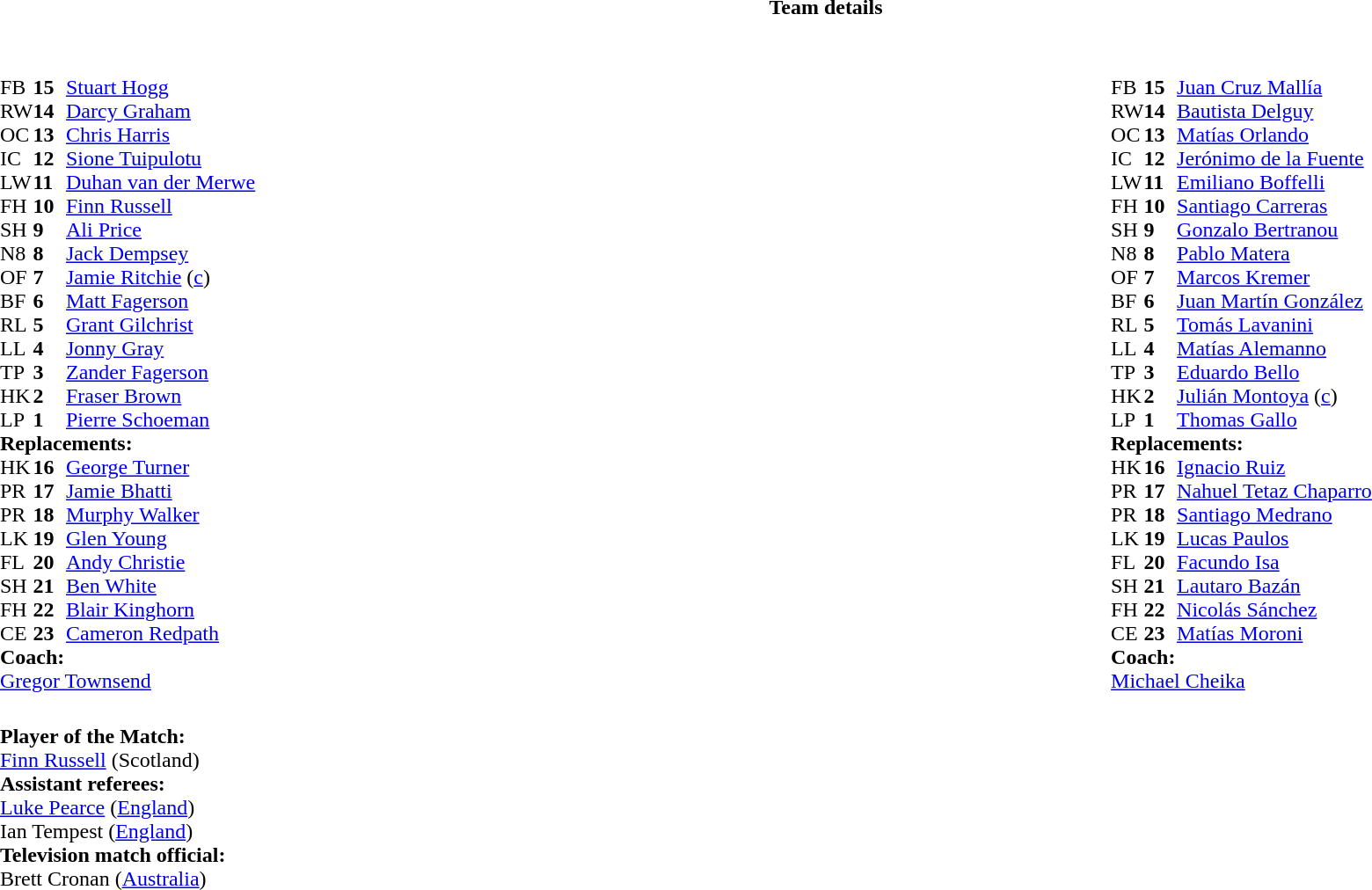<table border="0" style="width:100%;" class="collapsible collapsed">
<tr>
<th>Team details</th>
</tr>
<tr>
<td><br><table style="width:100%">
<tr>
<td style="vertical-align:top;width:50%"><br><table cellspacing="0" cellpadding="0">
<tr>
<th width="25"></th>
<th width="25"></th>
</tr>
<tr>
<td>FB</td>
<td><strong>15</strong></td>
<td><a href='#'>Stuart Hogg</a></td>
</tr>
<tr>
<td>RW</td>
<td><strong>14</strong></td>
<td><a href='#'>Darcy Graham</a></td>
</tr>
<tr>
<td>OC</td>
<td><strong>13</strong></td>
<td><a href='#'>Chris Harris</a></td>
<td></td>
<td></td>
</tr>
<tr>
<td>IC</td>
<td><strong>12</strong></td>
<td><a href='#'>Sione Tuipulotu</a></td>
<td></td>
</tr>
<tr>
<td>LW</td>
<td><strong>11</strong></td>
<td><a href='#'>Duhan van der Merwe</a></td>
<td></td>
<td></td>
</tr>
<tr>
<td>FH</td>
<td><strong>10</strong></td>
<td><a href='#'>Finn Russell</a></td>
</tr>
<tr>
<td>SH</td>
<td><strong>9</strong></td>
<td><a href='#'>Ali Price</a></td>
<td></td>
<td></td>
</tr>
<tr>
<td>N8</td>
<td><strong>8</strong></td>
<td><a href='#'>Jack Dempsey</a></td>
<td></td>
<td></td>
</tr>
<tr>
<td>OF</td>
<td><strong>7</strong></td>
<td><a href='#'>Jamie Ritchie</a> (<a href='#'>c</a>)</td>
<td></td>
</tr>
<tr>
<td>BF</td>
<td><strong>6</strong></td>
<td><a href='#'>Matt Fagerson</a></td>
</tr>
<tr>
<td>RL</td>
<td><strong>5</strong></td>
<td><a href='#'>Grant Gilchrist</a></td>
<td></td>
<td></td>
</tr>
<tr>
<td>LL</td>
<td><strong>4</strong></td>
<td><a href='#'>Jonny Gray</a></td>
</tr>
<tr>
<td>TP</td>
<td><strong>3</strong></td>
<td><a href='#'>Zander Fagerson</a></td>
<td></td>
<td></td>
</tr>
<tr>
<td>HK</td>
<td><strong>2</strong></td>
<td><a href='#'>Fraser Brown</a></td>
<td></td>
<td></td>
</tr>
<tr>
<td>LP</td>
<td><strong>1</strong></td>
<td><a href='#'>Pierre Schoeman</a></td>
<td></td>
<td></td>
</tr>
<tr>
<td colspan="3"><strong>Replacements:</strong></td>
</tr>
<tr>
<td>HK</td>
<td><strong>16</strong></td>
<td><a href='#'>George Turner</a></td>
<td></td>
<td></td>
</tr>
<tr>
<td>PR</td>
<td><strong>17</strong></td>
<td><a href='#'>Jamie Bhatti</a></td>
<td></td>
<td></td>
</tr>
<tr>
<td>PR</td>
<td><strong>18</strong></td>
<td><a href='#'>Murphy Walker</a></td>
<td></td>
<td></td>
</tr>
<tr>
<td>LK</td>
<td><strong>19</strong></td>
<td><a href='#'>Glen Young</a></td>
<td></td>
<td></td>
</tr>
<tr>
<td>FL</td>
<td><strong>20</strong></td>
<td><a href='#'>Andy Christie</a></td>
<td></td>
<td></td>
</tr>
<tr>
<td>SH</td>
<td><strong>21</strong></td>
<td><a href='#'>Ben White</a></td>
<td></td>
<td></td>
</tr>
<tr>
<td>FH</td>
<td><strong>22</strong></td>
<td><a href='#'>Blair Kinghorn</a></td>
<td></td>
<td></td>
</tr>
<tr>
<td>CE</td>
<td><strong>23</strong></td>
<td><a href='#'>Cameron Redpath</a></td>
<td></td>
<td></td>
</tr>
<tr>
<td colspan="3"><strong>Coach:</strong></td>
</tr>
<tr>
<td colspan="3"> <a href='#'>Gregor Townsend</a></td>
</tr>
</table>
</td>
<td style="vertical-align:top"></td>
<td style="vertical-align:top;width:50%"><br><table cellspacing="0" cellpadding="0" style="margin:auto">
<tr>
<th width="25"></th>
<th width="25"></th>
</tr>
<tr>
<td>FB</td>
<td><strong>15</strong></td>
<td><a href='#'>Juan Cruz Mallía</a></td>
</tr>
<tr>
<td>RW</td>
<td><strong>14</strong></td>
<td><a href='#'>Bautista Delguy</a></td>
<td></td>
<td></td>
</tr>
<tr>
<td>OC</td>
<td><strong>13</strong></td>
<td><a href='#'>Matías Orlando</a></td>
</tr>
<tr>
<td>IC</td>
<td><strong>12</strong></td>
<td><a href='#'>Jerónimo de la Fuente</a></td>
<td></td>
<td></td>
</tr>
<tr>
<td>LW</td>
<td><strong>11</strong></td>
<td><a href='#'>Emiliano Boffelli</a></td>
</tr>
<tr>
<td>FH</td>
<td><strong>10</strong></td>
<td><a href='#'>Santiago Carreras</a></td>
<td></td>
<td></td>
</tr>
<tr>
<td>SH</td>
<td><strong>9</strong></td>
<td><a href='#'>Gonzalo Bertranou</a></td>
<td></td>
<td></td>
</tr>
<tr>
<td>N8</td>
<td><strong>8</strong></td>
<td><a href='#'>Pablo Matera</a></td>
</tr>
<tr>
<td>OF</td>
<td><strong>7</strong></td>
<td><a href='#'>Marcos Kremer</a></td>
<td></td>
</tr>
<tr>
<td>BF</td>
<td><strong>6</strong></td>
<td><a href='#'>Juan Martín González</a></td>
</tr>
<tr>
<td>RL</td>
<td><strong>5</strong></td>
<td><a href='#'>Tomás Lavanini</a></td>
<td></td>
<td></td>
</tr>
<tr>
<td>LL</td>
<td><strong>4</strong></td>
<td><a href='#'>Matías Alemanno</a></td>
<td></td>
</tr>
<tr>
<td>TP</td>
<td><strong>3</strong></td>
<td><a href='#'>Eduardo Bello</a></td>
<td></td>
<td></td>
</tr>
<tr>
<td>HK</td>
<td><strong>2</strong></td>
<td><a href='#'>Julián Montoya</a> (<a href='#'>c</a>)</td>
<td></td>
<td></td>
</tr>
<tr>
<td>LP</td>
<td><strong>1</strong></td>
<td><a href='#'>Thomas Gallo</a></td>
<td></td>
<td></td>
</tr>
<tr>
<td colspan="3"><strong>Replacements:</strong></td>
</tr>
<tr>
<td>HK</td>
<td><strong>16</strong></td>
<td><a href='#'>Ignacio Ruiz</a></td>
<td></td>
<td></td>
</tr>
<tr>
<td>PR</td>
<td><strong>17</strong></td>
<td><a href='#'>Nahuel Tetaz Chaparro</a></td>
<td></td>
<td></td>
</tr>
<tr>
<td>PR</td>
<td><strong>18</strong></td>
<td><a href='#'>Santiago Medrano</a></td>
<td></td>
<td></td>
</tr>
<tr>
<td>LK</td>
<td><strong>19</strong></td>
<td><a href='#'>Lucas Paulos</a></td>
<td></td>
<td></td>
</tr>
<tr>
<td>FL</td>
<td><strong>20</strong></td>
<td><a href='#'>Facundo Isa</a></td>
<td></td>
<td></td>
</tr>
<tr>
<td>SH</td>
<td><strong>21</strong></td>
<td><a href='#'>Lautaro Bazán</a></td>
<td></td>
<td></td>
</tr>
<tr>
<td>FH</td>
<td><strong>22</strong></td>
<td><a href='#'>Nicolás Sánchez</a></td>
<td></td>
<td></td>
</tr>
<tr>
<td>CE</td>
<td><strong>23</strong></td>
<td><a href='#'>Matías Moroni</a></td>
<td></td>
<td></td>
</tr>
<tr>
<td colspan="3"><strong>Coach:</strong></td>
</tr>
<tr>
<td colspan="3"> <a href='#'>Michael Cheika</a></td>
</tr>
</table>
</td>
</tr>
</table>
<table style="width:100%">
<tr>
<td><br><strong>Player of the Match:</strong>
<br><a href='#'>Finn Russell</a> (Scotland)<br><strong>Assistant referees:</strong>
<br><a href='#'>Luke Pearce</a> (<a href='#'>England</a>)
<br>Ian Tempest (<a href='#'>England</a>)
<br><strong>Television match official:</strong>
<br>Brett Cronan (<a href='#'>Australia</a>)</td>
</tr>
</table>
</td>
</tr>
</table>
